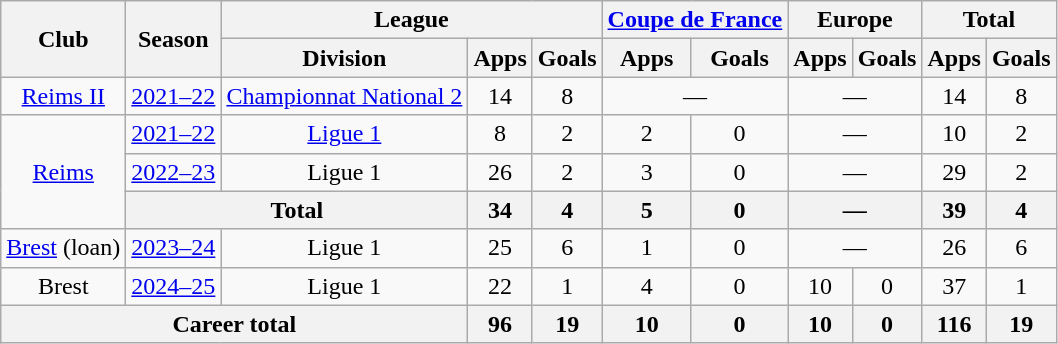<table class="wikitable" style="text-align:center">
<tr>
<th rowspan="2">Club</th>
<th rowspan="2">Season</th>
<th colspan="3">League</th>
<th colspan="2"><a href='#'>Coupe de France</a></th>
<th colspan="2">Europe</th>
<th colspan="2">Total</th>
</tr>
<tr>
<th>Division</th>
<th>Apps</th>
<th>Goals</th>
<th>Apps</th>
<th>Goals</th>
<th>Apps</th>
<th>Goals</th>
<th>Apps</th>
<th>Goals</th>
</tr>
<tr>
<td><a href='#'>Reims II</a></td>
<td><a href='#'>2021–22</a></td>
<td><a href='#'>Championnat National 2</a></td>
<td>14</td>
<td>8</td>
<td colspan="2">—</td>
<td colspan="2">—</td>
<td>14</td>
<td>8</td>
</tr>
<tr>
<td rowspan="3"><a href='#'>Reims</a></td>
<td><a href='#'>2021–22</a></td>
<td><a href='#'>Ligue 1</a></td>
<td>8</td>
<td>2</td>
<td>2</td>
<td>0</td>
<td colspan="2">—</td>
<td>10</td>
<td>2</td>
</tr>
<tr>
<td><a href='#'>2022–23</a></td>
<td>Ligue 1</td>
<td>26</td>
<td>2</td>
<td>3</td>
<td>0</td>
<td colspan="2">—</td>
<td>29</td>
<td>2</td>
</tr>
<tr>
<th colspan="2">Total</th>
<th>34</th>
<th>4</th>
<th>5</th>
<th>0</th>
<th colspan="2">—</th>
<th>39</th>
<th>4</th>
</tr>
<tr>
<td><a href='#'>Brest</a> (loan)</td>
<td><a href='#'>2023–24</a></td>
<td>Ligue 1</td>
<td>25</td>
<td>6</td>
<td>1</td>
<td>0</td>
<td colspan="2">—</td>
<td>26</td>
<td>6</td>
</tr>
<tr>
<td>Brest</td>
<td><a href='#'>2024–25</a></td>
<td>Ligue 1</td>
<td>22</td>
<td>1</td>
<td>4</td>
<td>0</td>
<td>10</td>
<td>0</td>
<td>37</td>
<td>1</td>
</tr>
<tr>
<th colspan="3">Career total</th>
<th>96</th>
<th>19</th>
<th>10</th>
<th>0</th>
<th>10</th>
<th>0</th>
<th>116</th>
<th>19</th>
</tr>
</table>
